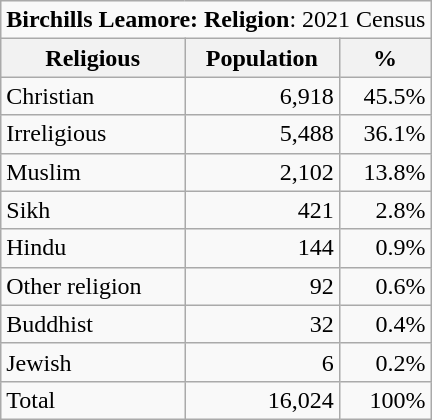<table class="wikitable">
<tr>
<td colspan="14" style="text-align:right;"><strong>Birchills Leamore: Religion</strong>: 2021 Census</td>
</tr>
<tr>
<th>Religious</th>
<th>Population</th>
<th>%</th>
</tr>
<tr>
<td>Christian</td>
<td style="text-align:right;">6,918</td>
<td style="text-align:right;">45.5%</td>
</tr>
<tr>
<td>Irreligious</td>
<td style="text-align:right;">5,488</td>
<td style="text-align:right;">36.1%</td>
</tr>
<tr>
<td>Muslim</td>
<td style="text-align:right;">2,102</td>
<td style="text-align:right;">13.8%</td>
</tr>
<tr>
<td>Sikh</td>
<td style="text-align:right;">421</td>
<td style="text-align:right;">2.8%</td>
</tr>
<tr>
<td>Hindu</td>
<td style="text-align:right;">144</td>
<td style="text-align:right;">0.9%</td>
</tr>
<tr>
<td>Other religion</td>
<td style="text-align:right;">92</td>
<td style="text-align:right;">0.6%</td>
</tr>
<tr>
<td>Buddhist</td>
<td style="text-align:right;">32</td>
<td style="text-align:right;">0.4%</td>
</tr>
<tr>
<td>Jewish</td>
<td style="text-align:right;">6</td>
<td style="text-align:right;">0.2%</td>
</tr>
<tr>
<td>Total</td>
<td style="text-align:right;">16,024</td>
<td style="text-align:right;">100%</td>
</tr>
</table>
